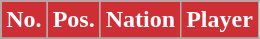<table class="wikitable sortable">
<tr>
<th style="background:#d02e35; color:#fff;">No.</th>
<th style="background:#d02e35; color:#fff;">Pos.</th>
<th style="background:#d02e35; color:#fff;">Nation</th>
<th style="background:#d02e35; color:#fff;">Player</th>
</tr>
<tr>
</tr>
</table>
